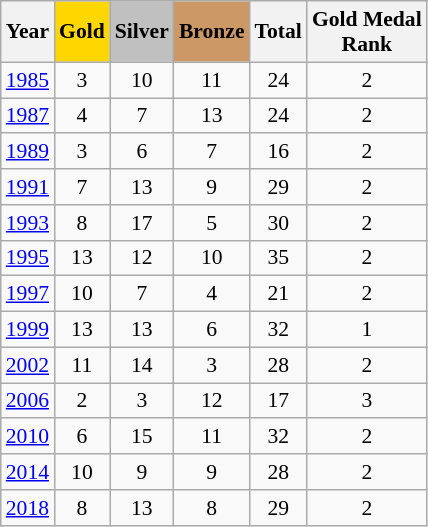<table class="wikitable sortable" style="text-align:center; font-size:90%;">
<tr>
<th scope=col>Year</th>
<th scope=col style=background-color:gold>Gold</th>
<th scope=col style=background-color:silver>Silver</th>
<th scope=col style=background-color:#CC9966>Bronze</th>
<th scope-col>Total</th>
<th scope-col>Gold Medal <br> Rank</th>
</tr>
<tr>
<td><a href='#'>1985</a></td>
<td>3</td>
<td>10</td>
<td>11</td>
<td>24</td>
<td>2</td>
</tr>
<tr>
<td><a href='#'>1987</a></td>
<td>4</td>
<td>7</td>
<td>13</td>
<td>24</td>
<td>2</td>
</tr>
<tr>
<td><a href='#'>1989</a></td>
<td>3</td>
<td>6</td>
<td>7</td>
<td>16</td>
<td>2</td>
</tr>
<tr>
<td><a href='#'>1991</a></td>
<td>7</td>
<td>13</td>
<td>9</td>
<td>29</td>
<td>2</td>
</tr>
<tr>
<td><a href='#'>1993</a></td>
<td>8</td>
<td>17</td>
<td>5</td>
<td>30</td>
<td>2</td>
</tr>
<tr>
<td><a href='#'>1995</a></td>
<td>13</td>
<td>12</td>
<td>10</td>
<td>35</td>
<td>2</td>
</tr>
<tr>
<td><a href='#'>1997</a></td>
<td>10</td>
<td>7</td>
<td>4</td>
<td>21</td>
<td>2</td>
</tr>
<tr>
<td><a href='#'>1999</a></td>
<td>13</td>
<td>13</td>
<td>6</td>
<td>32</td>
<td>1</td>
</tr>
<tr>
<td><a href='#'>2002</a></td>
<td>11</td>
<td>14</td>
<td>3</td>
<td>28</td>
<td>2</td>
</tr>
<tr>
<td><a href='#'>2006</a></td>
<td>2</td>
<td>3</td>
<td>12</td>
<td>17</td>
<td>3</td>
</tr>
<tr>
<td><a href='#'>2010</a></td>
<td>6</td>
<td>15</td>
<td>11</td>
<td>32</td>
<td>2</td>
</tr>
<tr>
<td><a href='#'>2014</a></td>
<td>10</td>
<td>9</td>
<td>9</td>
<td>28</td>
<td>2</td>
</tr>
<tr>
<td><a href='#'>2018</a></td>
<td>8</td>
<td>13</td>
<td>8</td>
<td>29</td>
<td>2</td>
</tr>
</table>
